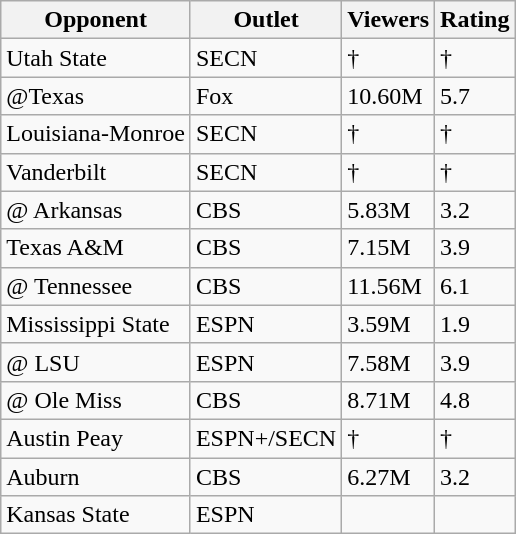<table class="wikitable">
<tr>
<th>Opponent</th>
<th>Outlet</th>
<th>Viewers</th>
<th>Rating</th>
</tr>
<tr>
<td>Utah State</td>
<td>SECN</td>
<td>†</td>
<td>†</td>
</tr>
<tr>
<td>@Texas</td>
<td>Fox</td>
<td>10.60M</td>
<td>5.7</td>
</tr>
<tr>
<td>Louisiana-Monroe</td>
<td>SECN</td>
<td>†</td>
<td>†</td>
</tr>
<tr>
<td>Vanderbilt</td>
<td>SECN</td>
<td>†</td>
<td>†</td>
</tr>
<tr>
<td>@ Arkansas</td>
<td>CBS</td>
<td>5.83M</td>
<td>3.2</td>
</tr>
<tr>
<td>Texas A&M</td>
<td>CBS</td>
<td>7.15M</td>
<td>3.9</td>
</tr>
<tr>
<td>@ Tennessee</td>
<td>CBS</td>
<td>11.56M</td>
<td>6.1</td>
</tr>
<tr>
<td>Mississippi State</td>
<td>ESPN</td>
<td>3.59M</td>
<td>1.9</td>
</tr>
<tr>
<td>@ LSU</td>
<td>ESPN</td>
<td>7.58M</td>
<td>3.9</td>
</tr>
<tr>
<td>@ Ole Miss</td>
<td>CBS</td>
<td>8.71M</td>
<td>4.8</td>
</tr>
<tr>
<td>Austin Peay</td>
<td>ESPN+/SECN</td>
<td>†</td>
<td>†</td>
</tr>
<tr>
<td>Auburn</td>
<td>CBS</td>
<td>6.27M</td>
<td>3.2</td>
</tr>
<tr>
<td>Kansas State</td>
<td>ESPN</td>
<td></td>
<td></td>
</tr>
</table>
